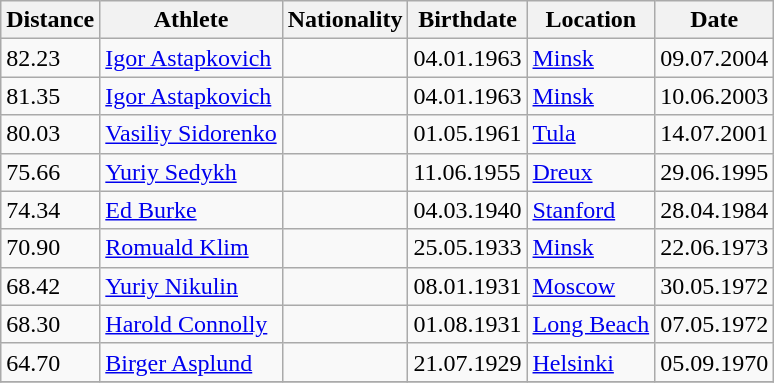<table class="wikitable">
<tr>
<th>Distance</th>
<th>Athlete</th>
<th>Nationality</th>
<th>Birthdate</th>
<th>Location</th>
<th>Date</th>
</tr>
<tr>
<td>82.23</td>
<td><a href='#'>Igor Astapkovich</a></td>
<td></td>
<td>04.01.1963</td>
<td><a href='#'>Minsk</a></td>
<td>09.07.2004</td>
</tr>
<tr>
<td>81.35</td>
<td><a href='#'>Igor Astapkovich</a></td>
<td></td>
<td>04.01.1963</td>
<td><a href='#'>Minsk</a></td>
<td>10.06.2003</td>
</tr>
<tr>
<td>80.03</td>
<td><a href='#'>Vasiliy Sidorenko</a></td>
<td></td>
<td>01.05.1961</td>
<td><a href='#'>Tula</a></td>
<td>14.07.2001</td>
</tr>
<tr>
<td>75.66</td>
<td><a href='#'>Yuriy Sedykh</a></td>
<td></td>
<td>11.06.1955</td>
<td><a href='#'>Dreux</a></td>
<td>29.06.1995</td>
</tr>
<tr>
<td>74.34</td>
<td><a href='#'>Ed Burke</a></td>
<td></td>
<td>04.03.1940</td>
<td><a href='#'>Stanford</a></td>
<td>28.04.1984</td>
</tr>
<tr>
<td>70.90</td>
<td><a href='#'>Romuald Klim</a></td>
<td></td>
<td>25.05.1933</td>
<td><a href='#'>Minsk</a></td>
<td>22.06.1973</td>
</tr>
<tr>
<td>68.42</td>
<td><a href='#'>Yuriy Nikulin</a></td>
<td></td>
<td>08.01.1931</td>
<td><a href='#'>Moscow</a></td>
<td>30.05.1972</td>
</tr>
<tr>
<td>68.30</td>
<td><a href='#'>Harold Connolly</a></td>
<td></td>
<td>01.08.1931</td>
<td><a href='#'>Long Beach</a></td>
<td>07.05.1972</td>
</tr>
<tr>
<td>64.70</td>
<td><a href='#'>Birger Asplund</a></td>
<td></td>
<td>21.07.1929</td>
<td><a href='#'>Helsinki</a></td>
<td>05.09.1970</td>
</tr>
<tr>
</tr>
</table>
